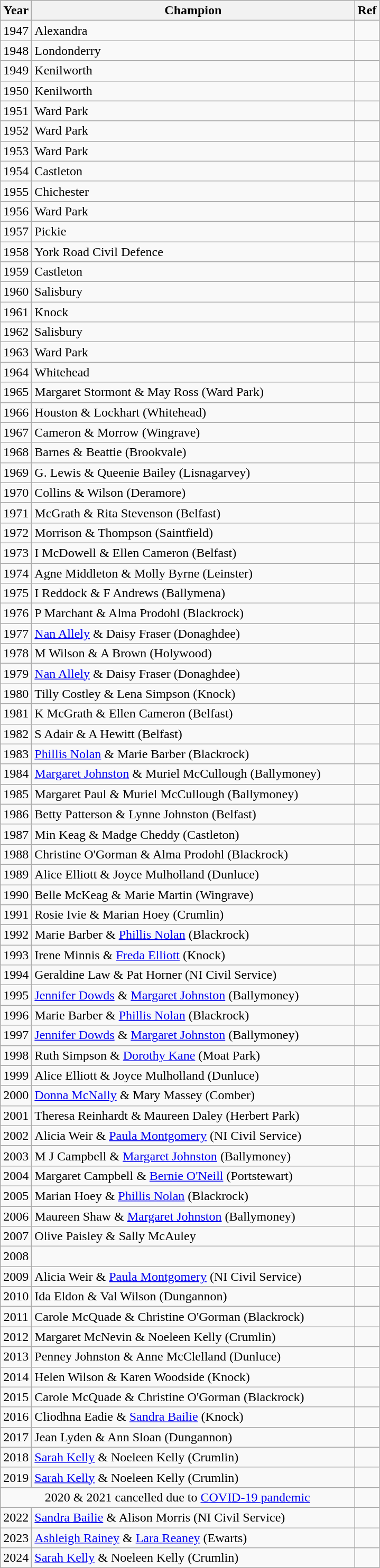<table class="wikitable">
<tr>
<th width="30">Year</th>
<th width="400">Champion</th>
<th width="20">Ref</th>
</tr>
<tr>
<td align=center>1947</td>
<td>Alexandra</td>
<td></td>
</tr>
<tr>
<td align=center>1948</td>
<td>Londonderry</td>
<td></td>
</tr>
<tr>
<td align=center>1949</td>
<td>Kenilworth</td>
<td></td>
</tr>
<tr>
<td align=center>1950</td>
<td>Kenilworth</td>
<td></td>
</tr>
<tr>
<td align=center>1951</td>
<td>Ward Park</td>
<td></td>
</tr>
<tr>
<td align=center>1952</td>
<td>Ward Park</td>
<td></td>
</tr>
<tr>
<td align=center>1953</td>
<td>Ward Park</td>
<td></td>
</tr>
<tr>
<td align=center>1954</td>
<td>Castleton</td>
<td></td>
</tr>
<tr>
<td align=center>1955</td>
<td>Chichester</td>
<td></td>
</tr>
<tr>
<td align=center>1956</td>
<td>Ward Park</td>
<td></td>
</tr>
<tr>
<td align=center>1957</td>
<td>Pickie</td>
<td></td>
</tr>
<tr>
<td align=center>1958</td>
<td>York Road Civil Defence</td>
<td></td>
</tr>
<tr>
<td align=center>1959</td>
<td>Castleton</td>
<td></td>
</tr>
<tr>
<td align=center>1960</td>
<td>Salisbury</td>
<td></td>
</tr>
<tr>
<td align=center>1961</td>
<td>Knock</td>
<td></td>
</tr>
<tr>
<td align=center>1962</td>
<td>Salisbury</td>
<td></td>
</tr>
<tr>
<td align=center>1963</td>
<td>Ward Park</td>
<td></td>
</tr>
<tr>
<td align=center>1964</td>
<td>Whitehead</td>
<td></td>
</tr>
<tr>
<td align=center>1965</td>
<td>Margaret Stormont & May Ross (Ward Park)</td>
<td></td>
</tr>
<tr>
<td align=center>1966</td>
<td>Houston & Lockhart (Whitehead)</td>
<td></td>
</tr>
<tr>
<td align=center>1967</td>
<td>Cameron & Morrow (Wingrave)</td>
<td></td>
</tr>
<tr>
<td align=center>1968</td>
<td>Barnes & Beattie (Brookvale)</td>
<td></td>
</tr>
<tr>
<td align=center>1969</td>
<td>G. Lewis & Queenie Bailey (Lisnagarvey)</td>
<td></td>
</tr>
<tr>
<td align=center>1970</td>
<td>Collins & Wilson (Deramore)</td>
<td></td>
</tr>
<tr>
<td align=center>1971</td>
<td>McGrath & Rita Stevenson (Belfast)</td>
<td></td>
</tr>
<tr>
<td align=center>1972</td>
<td>Morrison & Thompson (Saintfield)</td>
<td></td>
</tr>
<tr>
<td align=center>1973</td>
<td>I McDowell & Ellen Cameron (Belfast)</td>
<td></td>
</tr>
<tr>
<td align=center>1974</td>
<td>Agne Middleton & Molly Byrne (Leinster)</td>
<td></td>
</tr>
<tr>
<td align=center>1975</td>
<td>I Reddock & F Andrews (Ballymena)</td>
<td></td>
</tr>
<tr>
<td align=center>1976</td>
<td>P Marchant & Alma Prodohl (Blackrock)</td>
<td></td>
</tr>
<tr>
<td align=center>1977</td>
<td><a href='#'>Nan Allely</a> & Daisy Fraser (Donaghdee)</td>
<td></td>
</tr>
<tr>
<td align=center>1978</td>
<td>M Wilson & A Brown (Holywood)</td>
<td></td>
</tr>
<tr>
<td align=center>1979</td>
<td><a href='#'>Nan Allely</a> & Daisy Fraser (Donaghdee)</td>
<td></td>
</tr>
<tr>
<td align=center>1980</td>
<td>Tilly Costley & Lena Simpson (Knock)</td>
<td></td>
</tr>
<tr>
<td align=center>1981</td>
<td>K McGrath & Ellen Cameron (Belfast)</td>
<td></td>
</tr>
<tr>
<td align=center>1982</td>
<td>S Adair & A Hewitt (Belfast)</td>
<td></td>
</tr>
<tr>
<td align=center>1983</td>
<td><a href='#'>Phillis Nolan</a> & Marie Barber (Blackrock)</td>
<td></td>
</tr>
<tr>
<td align=center>1984</td>
<td><a href='#'>Margaret Johnston</a> & Muriel McCullough (Ballymoney)</td>
<td></td>
</tr>
<tr>
<td align=center>1985</td>
<td>Margaret Paul & Muriel McCullough (Ballymoney)</td>
<td></td>
</tr>
<tr>
<td align=center>1986</td>
<td>Betty Patterson & Lynne Johnston  (Belfast)</td>
<td></td>
</tr>
<tr>
<td align=center>1987</td>
<td>Min Keag & Madge Cheddy (Castleton)</td>
<td></td>
</tr>
<tr>
<td align=center>1988</td>
<td>Christine O'Gorman & Alma Prodohl (Blackrock)</td>
<td></td>
</tr>
<tr>
<td align=center>1989</td>
<td>Alice Elliott & Joyce Mulholland (Dunluce)</td>
<td></td>
</tr>
<tr>
<td align=center>1990</td>
<td>Belle McKeag & Marie Martin (Wingrave)</td>
<td></td>
</tr>
<tr>
<td align=center>1991</td>
<td>Rosie Ivie & Marian Hoey (Crumlin)</td>
<td></td>
</tr>
<tr>
<td align=center>1992</td>
<td>Marie Barber & <a href='#'>Phillis Nolan</a> (Blackrock)</td>
<td></td>
</tr>
<tr>
<td align=center>1993</td>
<td>Irene Minnis & <a href='#'>Freda Elliott</a> (Knock)</td>
<td></td>
</tr>
<tr>
<td align=center>1994</td>
<td>Geraldine Law & Pat Horner (NI Civil Service)</td>
<td></td>
</tr>
<tr>
<td align=center>1995</td>
<td><a href='#'>Jennifer Dowds</a> & <a href='#'>Margaret Johnston</a> (Ballymoney)</td>
<td></td>
</tr>
<tr>
<td align=center>1996</td>
<td>Marie Barber & <a href='#'>Phillis Nolan</a> (Blackrock)</td>
<td></td>
</tr>
<tr>
<td align=center>1997</td>
<td><a href='#'>Jennifer Dowds</a> & <a href='#'>Margaret Johnston</a> (Ballymoney)</td>
<td></td>
</tr>
<tr>
<td align=center>1998</td>
<td>Ruth Simpson & <a href='#'>Dorothy Kane</a> (Moat Park)</td>
<td></td>
</tr>
<tr>
<td align=center>1999</td>
<td>Alice Elliott & Joyce Mulholland (Dunluce)</td>
<td></td>
</tr>
<tr>
<td align=center>2000</td>
<td><a href='#'>Donna McNally</a> & Mary Massey (Comber)</td>
<td></td>
</tr>
<tr>
<td align=center>2001</td>
<td>Theresa Reinhardt & Maureen Daley (Herbert Park)</td>
<td></td>
</tr>
<tr>
<td align=center>2002</td>
<td>Alicia Weir & <a href='#'>Paula Montgomery</a> (NI Civil Service)</td>
<td></td>
</tr>
<tr>
<td align=center>2003</td>
<td>M J Campbell & <a href='#'>Margaret Johnston</a> (Ballymoney)</td>
<td></td>
</tr>
<tr>
<td align=center>2004</td>
<td>Margaret Campbell & <a href='#'>Bernie O'Neill</a> (Portstewart)</td>
<td></td>
</tr>
<tr>
<td align=center>2005</td>
<td>Marian Hoey & <a href='#'>Phillis Nolan</a> (Blackrock)</td>
<td></td>
</tr>
<tr>
<td align=center>2006</td>
<td>Maureen Shaw & <a href='#'>Margaret Johnston</a> (Ballymoney)</td>
<td></td>
</tr>
<tr>
<td align=center>2007</td>
<td>Olive Paisley & Sally McAuley</td>
<td></td>
</tr>
<tr>
<td align=center>2008</td>
<td></td>
<td></td>
</tr>
<tr>
<td align=center>2009</td>
<td>Alicia Weir & <a href='#'>Paula Montgomery</a> (NI Civil Service)</td>
<td></td>
</tr>
<tr>
<td align=center>2010</td>
<td>Ida Eldon & Val Wilson (Dungannon)</td>
<td></td>
</tr>
<tr>
<td align=center>2011</td>
<td>Carole McQuade & Christine O'Gorman (Blackrock)</td>
<td></td>
</tr>
<tr>
<td align=center>2012</td>
<td>Margaret McNevin & Noeleen Kelly (Crumlin)</td>
<td></td>
</tr>
<tr>
<td align=center>2013</td>
<td>Penney Johnston & Anne McClelland (Dunluce)</td>
<td></td>
</tr>
<tr>
<td align=center>2014</td>
<td>Helen Wilson & Karen Woodside (Knock)</td>
<td></td>
</tr>
<tr>
<td align=center>2015</td>
<td>Carole McQuade & Christine O'Gorman (Blackrock)</td>
<td></td>
</tr>
<tr>
<td align=center>2016</td>
<td>Cliodhna Eadie & <a href='#'>Sandra Bailie</a> (Knock)</td>
<td></td>
</tr>
<tr>
<td align=center>2017</td>
<td>Jean Lyden & Ann Sloan (Dungannon)</td>
<td></td>
</tr>
<tr>
<td align=center>2018</td>
<td><a href='#'>Sarah Kelly</a> & Noeleen Kelly (Crumlin)</td>
<td></td>
</tr>
<tr>
<td align=center>2019</td>
<td><a href='#'>Sarah Kelly</a> & Noeleen Kelly (Crumlin)</td>
<td></td>
</tr>
<tr align=center>
<td colspan=2>2020 & 2021 cancelled due to  <a href='#'>COVID-19 pandemic</a></td>
</tr>
<tr>
<td align=center>2022</td>
<td><a href='#'>Sandra Bailie</a> & Alison Morris (NI Civil Service)</td>
<td></td>
</tr>
<tr>
<td align=center>2023</td>
<td><a href='#'>Ashleigh Rainey</a> & <a href='#'>Lara Reaney</a> (Ewarts)</td>
<td></td>
</tr>
<tr>
<td>2024</td>
<td><a href='#'>Sarah Kelly</a> & Noeleen Kelly (Crumlin)</td>
<td></td>
</tr>
</table>
